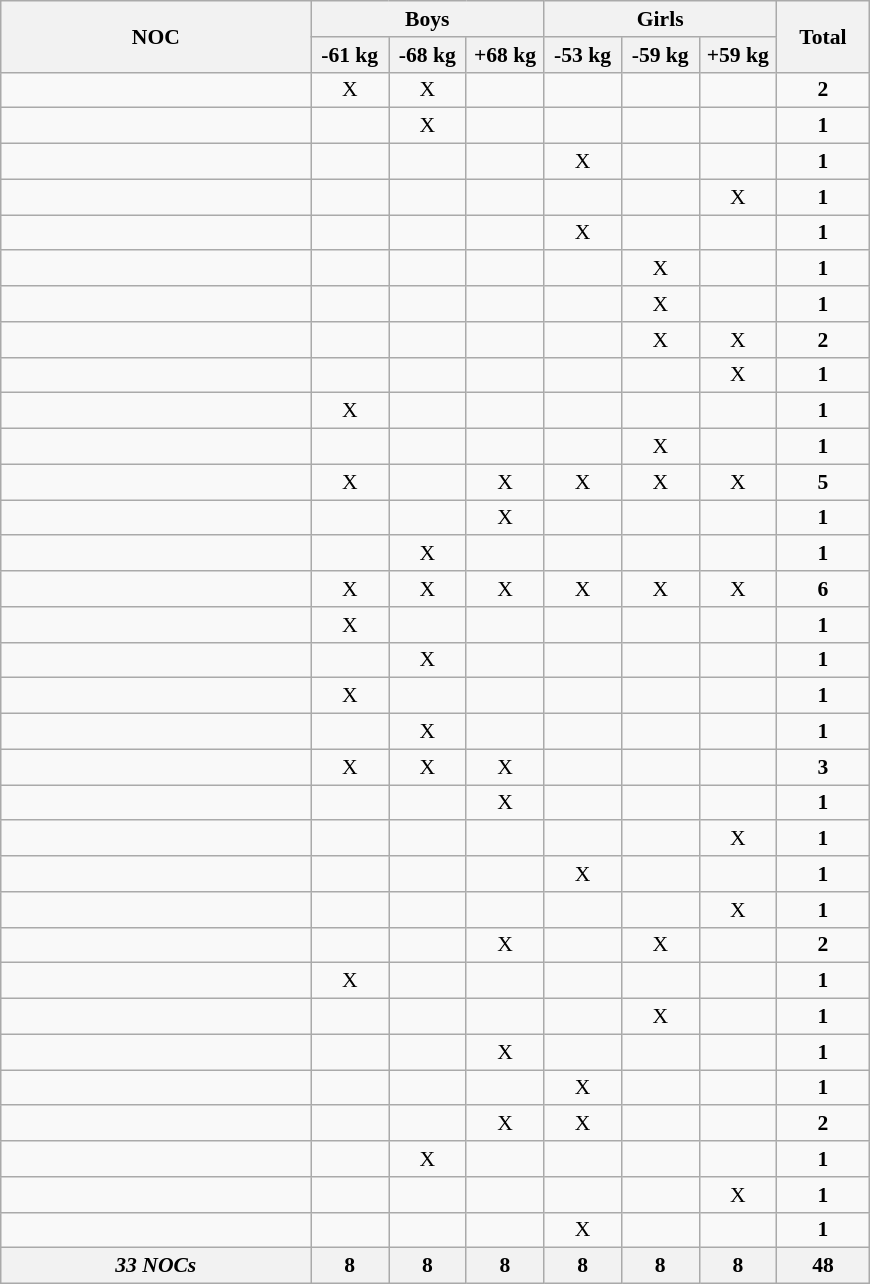<table class="wikitable sortable" style="text-align:center; font-size:90%">
<tr>
<th rowspan="2" width="200" align="left">NOC</th>
<th colspan="3">Boys</th>
<th colspan="3">Girls</th>
<th rowspan="2" width="55">Total</th>
</tr>
<tr>
<th width="45">-61 kg</th>
<th width="45">-68 kg</th>
<th width="45">+68 kg</th>
<th width="45">-53 kg</th>
<th width="45">-59 kg</th>
<th width="45">+59 kg</th>
</tr>
<tr>
<td align="left"></td>
<td>X</td>
<td>X</td>
<td></td>
<td></td>
<td></td>
<td></td>
<td><strong>2</strong></td>
</tr>
<tr>
<td align="left"></td>
<td></td>
<td>X</td>
<td></td>
<td></td>
<td></td>
<td></td>
<td><strong>1</strong></td>
</tr>
<tr>
<td align="left"></td>
<td></td>
<td></td>
<td></td>
<td>X</td>
<td></td>
<td></td>
<td><strong>1</strong></td>
</tr>
<tr>
<td align="left"></td>
<td></td>
<td></td>
<td></td>
<td></td>
<td></td>
<td>X</td>
<td><strong>1</strong></td>
</tr>
<tr>
<td align="left"></td>
<td></td>
<td></td>
<td></td>
<td>X</td>
<td></td>
<td></td>
<td><strong>1</strong></td>
</tr>
<tr>
<td align="left"></td>
<td></td>
<td></td>
<td></td>
<td></td>
<td>X</td>
<td></td>
<td><strong>1</strong></td>
</tr>
<tr>
<td align="left"></td>
<td></td>
<td></td>
<td></td>
<td></td>
<td>X</td>
<td></td>
<td><strong>1</strong></td>
</tr>
<tr>
<td align="left"></td>
<td></td>
<td></td>
<td></td>
<td></td>
<td>X</td>
<td>X</td>
<td><strong>2</strong></td>
</tr>
<tr>
<td align="left"></td>
<td></td>
<td></td>
<td></td>
<td></td>
<td></td>
<td>X</td>
<td><strong>1</strong></td>
</tr>
<tr>
<td align="left"></td>
<td>X</td>
<td></td>
<td></td>
<td></td>
<td></td>
<td></td>
<td><strong>1</strong></td>
</tr>
<tr>
<td align="left"></td>
<td></td>
<td></td>
<td></td>
<td></td>
<td>X</td>
<td></td>
<td><strong>1</strong></td>
</tr>
<tr>
<td align="left"></td>
<td>X</td>
<td></td>
<td>X</td>
<td>X</td>
<td>X</td>
<td>X</td>
<td><strong>5</strong></td>
</tr>
<tr>
<td align="left"></td>
<td></td>
<td></td>
<td>X</td>
<td></td>
<td></td>
<td></td>
<td><strong>1</strong></td>
</tr>
<tr>
<td align="left"></td>
<td></td>
<td>X</td>
<td></td>
<td></td>
<td></td>
<td></td>
<td><strong>1</strong></td>
</tr>
<tr>
<td align="left"></td>
<td>X</td>
<td>X</td>
<td>X</td>
<td>X</td>
<td>X</td>
<td>X</td>
<td><strong>6</strong></td>
</tr>
<tr>
<td align="left"></td>
<td>X</td>
<td></td>
<td></td>
<td></td>
<td></td>
<td></td>
<td><strong>1</strong></td>
</tr>
<tr>
<td align="left"></td>
<td></td>
<td>X</td>
<td></td>
<td></td>
<td></td>
<td></td>
<td><strong>1</strong></td>
</tr>
<tr>
<td align="left"></td>
<td>X</td>
<td></td>
<td></td>
<td></td>
<td></td>
<td></td>
<td><strong>1</strong></td>
</tr>
<tr>
<td align="left"></td>
<td></td>
<td>X</td>
<td></td>
<td></td>
<td></td>
<td></td>
<td><strong>1</strong></td>
</tr>
<tr>
<td align="left"></td>
<td>X</td>
<td>X</td>
<td>X</td>
<td></td>
<td></td>
<td></td>
<td><strong>3</strong></td>
</tr>
<tr>
<td align="left"></td>
<td></td>
<td></td>
<td>X</td>
<td></td>
<td></td>
<td></td>
<td><strong>1</strong></td>
</tr>
<tr>
<td align="left"></td>
<td></td>
<td></td>
<td></td>
<td></td>
<td></td>
<td>X</td>
<td><strong>1</strong></td>
</tr>
<tr>
<td align="left"></td>
<td></td>
<td></td>
<td></td>
<td>X</td>
<td></td>
<td></td>
<td><strong>1</strong></td>
</tr>
<tr>
<td align="left"></td>
<td></td>
<td></td>
<td></td>
<td></td>
<td></td>
<td>X</td>
<td><strong>1</strong></td>
</tr>
<tr>
<td align="left"></td>
<td></td>
<td></td>
<td>X</td>
<td></td>
<td>X</td>
<td></td>
<td><strong>2</strong></td>
</tr>
<tr>
<td align="left"></td>
<td>X</td>
<td></td>
<td></td>
<td></td>
<td></td>
<td></td>
<td><strong>1</strong></td>
</tr>
<tr>
<td align="left"></td>
<td></td>
<td></td>
<td></td>
<td></td>
<td>X</td>
<td></td>
<td><strong>1</strong></td>
</tr>
<tr>
<td align="left"></td>
<td></td>
<td></td>
<td>X</td>
<td></td>
<td></td>
<td></td>
<td><strong>1</strong></td>
</tr>
<tr>
<td align="left"></td>
<td></td>
<td></td>
<td></td>
<td>X</td>
<td></td>
<td></td>
<td><strong>1</strong></td>
</tr>
<tr>
<td align="left"></td>
<td></td>
<td></td>
<td>X</td>
<td>X</td>
<td></td>
<td></td>
<td><strong>2</strong></td>
</tr>
<tr>
<td align="left"></td>
<td></td>
<td>X</td>
<td></td>
<td></td>
<td></td>
<td></td>
<td><strong>1</strong></td>
</tr>
<tr>
<td align="left"></td>
<td></td>
<td></td>
<td></td>
<td></td>
<td></td>
<td>X</td>
<td><strong>1</strong></td>
</tr>
<tr>
<td align="left"></td>
<td></td>
<td></td>
<td></td>
<td>X</td>
<td></td>
<td></td>
<td><strong>1</strong></td>
</tr>
<tr>
<th><em>33 NOCs</em></th>
<th>8</th>
<th>8</th>
<th>8</th>
<th>8</th>
<th>8</th>
<th>8</th>
<th>48</th>
</tr>
</table>
